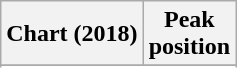<table class="wikitable sortable plainrowheaders" style="text-align:center">
<tr>
<th scope="col">Chart (2018)</th>
<th scope="col">Peak<br>position</th>
</tr>
<tr>
</tr>
<tr>
</tr>
<tr>
</tr>
<tr>
</tr>
<tr>
</tr>
</table>
